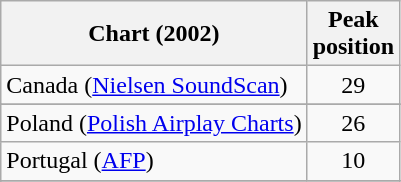<table class="wikitable sortable">
<tr>
<th>Chart (2002)</th>
<th>Peak<br>position</th>
</tr>
<tr>
<td>Canada (<a href='#'>Nielsen SoundScan</a>)</td>
<td align="center">29</td>
</tr>
<tr>
</tr>
<tr>
<td>Poland (<a href='#'>Polish Airplay Charts</a>)</td>
<td style="text-align:center;">26</td>
</tr>
<tr>
<td>Portugal (<a href='#'>AFP</a>)</td>
<td align="center">10</td>
</tr>
<tr>
</tr>
<tr>
</tr>
<tr>
</tr>
<tr>
</tr>
<tr>
</tr>
<tr>
</tr>
<tr>
</tr>
</table>
